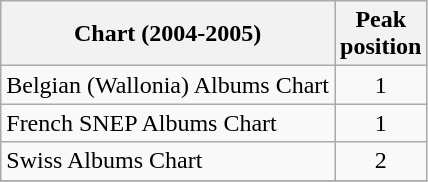<table class="wikitable sortable">
<tr>
<th>Chart (2004-2005)</th>
<th>Peak<br>position</th>
</tr>
<tr>
<td>Belgian (Wallonia) Albums Chart</td>
<td align="center">1</td>
</tr>
<tr>
<td>French SNEP Albums Chart</td>
<td align="center">1</td>
</tr>
<tr>
<td>Swiss Albums Chart</td>
<td align="center">2</td>
</tr>
<tr>
</tr>
</table>
